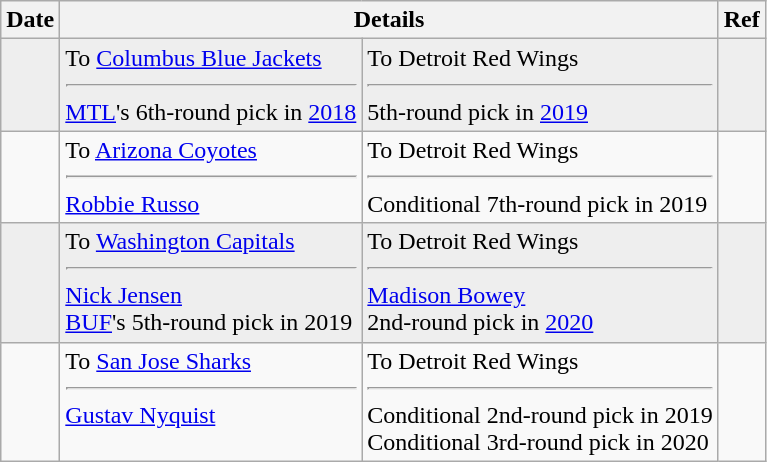<table class="wikitable">
<tr>
<th>Date</th>
<th colspan="2">Details</th>
<th>Ref</th>
</tr>
<tr style="background:#eee;">
<td></td>
<td valign="top">To <a href='#'>Columbus Blue Jackets</a><hr><a href='#'>MTL</a>'s 6th-round pick in <a href='#'>2018</a></td>
<td valign="top">To Detroit Red Wings<hr>5th-round pick in <a href='#'>2019</a></td>
<td></td>
</tr>
<tr>
<td></td>
<td valign="top">To <a href='#'>Arizona Coyotes</a><hr><a href='#'>Robbie Russo</a></td>
<td valign="top">To Detroit Red Wings<hr>Conditional 7th-round pick in 2019</td>
<td></td>
</tr>
<tr style="background:#eee;">
<td></td>
<td valign="top">To <a href='#'>Washington Capitals</a><hr><a href='#'>Nick Jensen</a><br><a href='#'>BUF</a>'s 5th-round pick in 2019</td>
<td valign="top">To Detroit Red Wings<hr><a href='#'>Madison Bowey</a><br>2nd-round pick in <a href='#'>2020</a></td>
<td></td>
</tr>
<tr>
<td></td>
<td valign="top">To <a href='#'>San Jose Sharks</a><hr><a href='#'>Gustav Nyquist</a></td>
<td valign="top">To Detroit Red Wings<hr>Conditional 2nd-round pick in 2019<br>Conditional 3rd-round pick in 2020</td>
<td></td>
</tr>
</table>
